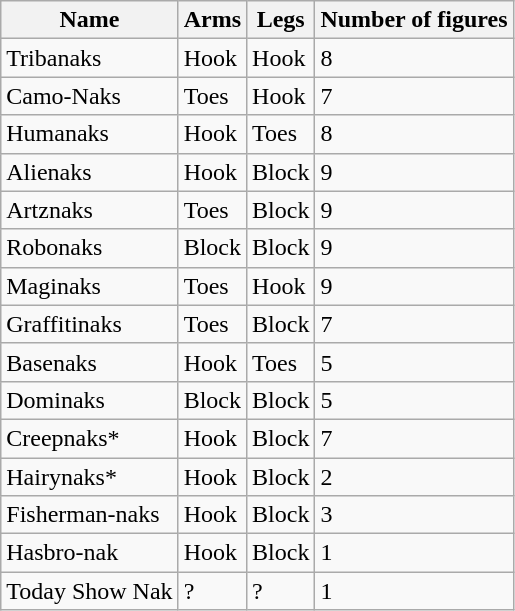<table class="wikitable">
<tr>
<th>Name</th>
<th>Arms</th>
<th>Legs</th>
<th>Number of figures</th>
</tr>
<tr>
<td>Tribanaks</td>
<td>Hook</td>
<td>Hook</td>
<td>8</td>
</tr>
<tr>
<td>Camo-Naks</td>
<td>Toes</td>
<td>Hook</td>
<td>7</td>
</tr>
<tr>
<td>Humanaks</td>
<td>Hook</td>
<td>Toes</td>
<td>8</td>
</tr>
<tr>
<td>Alienaks</td>
<td>Hook</td>
<td>Block</td>
<td>9</td>
</tr>
<tr>
<td>Artznaks</td>
<td>Toes</td>
<td>Block</td>
<td>9</td>
</tr>
<tr>
<td>Robonaks</td>
<td>Block</td>
<td>Block</td>
<td>9</td>
</tr>
<tr>
<td>Maginaks</td>
<td>Toes</td>
<td>Hook</td>
<td>9</td>
</tr>
<tr>
<td>Graffitinaks</td>
<td>Toes</td>
<td>Block</td>
<td>7</td>
</tr>
<tr>
<td>Basenaks</td>
<td>Hook</td>
<td>Toes</td>
<td>5</td>
</tr>
<tr>
<td>Dominaks</td>
<td>Block</td>
<td>Block</td>
<td>5</td>
</tr>
<tr>
<td>Creepnaks*</td>
<td>Hook</td>
<td>Block</td>
<td>7</td>
</tr>
<tr>
<td>Hairynaks*</td>
<td>Hook</td>
<td>Block</td>
<td>2</td>
</tr>
<tr>
<td>Fisherman-naks</td>
<td>Hook</td>
<td>Block</td>
<td>3</td>
</tr>
<tr>
<td>Hasbro-nak</td>
<td>Hook</td>
<td>Block</td>
<td>1</td>
</tr>
<tr>
<td>Today Show Nak</td>
<td>?</td>
<td>?</td>
<td>1</td>
</tr>
</table>
